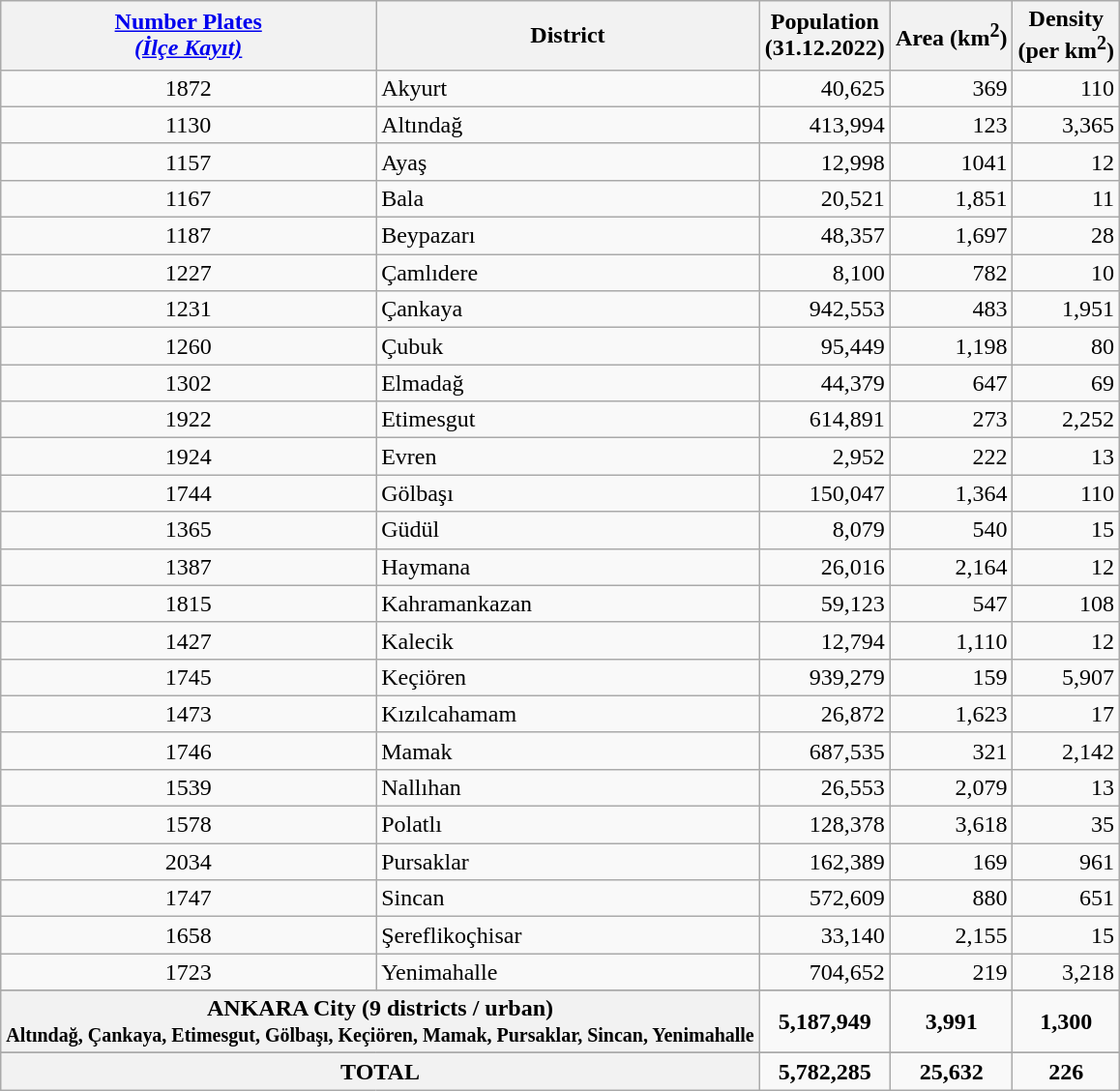<table class="wikitable sortable">
<tr>
<th><a href='#'>Number Plates<br><em>(İlçe Kayıt)</em></a></th>
<th>District</th>
<th>Population<br>(31.12.2022)</th>
<th>Area (km<sup>2</sup>)</th>
<th>Density<br>(per km<sup>2</sup>)</th>
</tr>
<tr>
<td align="center">1872</td>
<td>Akyurt</td>
<td align="right">40,625</td>
<td align="right">369</td>
<td align="right">110</td>
</tr>
<tr>
<td align="center">1130</td>
<td>Altındağ</td>
<td align="right">413,994</td>
<td align="right">123</td>
<td align="right">3,365</td>
</tr>
<tr>
<td align="center">1157</td>
<td>Ayaş</td>
<td align="right">12,998</td>
<td align="right">1041</td>
<td align="right">12</td>
</tr>
<tr>
<td align="center">1167</td>
<td>Bala</td>
<td align="right">20,521</td>
<td align="right">1,851</td>
<td align="right">11</td>
</tr>
<tr>
<td align="center">1187</td>
<td>Beypazarı</td>
<td align="right">48,357</td>
<td align="right">1,697</td>
<td align="right">28</td>
</tr>
<tr>
<td align="center">1227</td>
<td>Çamlıdere</td>
<td align="right">8,100</td>
<td align="right">782</td>
<td align="right">10</td>
</tr>
<tr>
<td align="center">1231</td>
<td>Çankaya</td>
<td align="right">942,553</td>
<td align="right">483</td>
<td align="right">1,951</td>
</tr>
<tr>
<td align="center">1260</td>
<td>Çubuk</td>
<td align="right">95,449</td>
<td align="right">1,198</td>
<td align="right">80</td>
</tr>
<tr>
<td align="center">1302</td>
<td>Elmadağ</td>
<td align="right">44,379</td>
<td align="right">647</td>
<td align="right">69</td>
</tr>
<tr>
<td align="center">1922</td>
<td>Etimesgut</td>
<td align="right">614,891</td>
<td align="right">273</td>
<td align="right">2,252</td>
</tr>
<tr>
<td align="center">1924</td>
<td>Evren</td>
<td align="right">2,952</td>
<td align="right">222</td>
<td align="right">13</td>
</tr>
<tr>
<td align="center">1744</td>
<td>Gölbaşı</td>
<td align="right">150,047</td>
<td align="right">1,364</td>
<td align="right">110</td>
</tr>
<tr>
<td align="center">1365</td>
<td>Güdül</td>
<td align="right">8,079</td>
<td align="right">540</td>
<td align="right">15</td>
</tr>
<tr>
<td align="center">1387</td>
<td>Haymana</td>
<td align="right">26,016</td>
<td align="right">2,164</td>
<td align="right">12</td>
</tr>
<tr>
<td align="center">1815</td>
<td>Kahramankazan</td>
<td align="right">59,123</td>
<td align="right">547</td>
<td align="right">108</td>
</tr>
<tr>
<td align="center">1427</td>
<td>Kalecik</td>
<td align="right">12,794</td>
<td align="right">1,110</td>
<td align="right">12</td>
</tr>
<tr>
<td align="center">1745</td>
<td>Keçiören</td>
<td align="right">939,279</td>
<td align="right">159</td>
<td align="right">5,907</td>
</tr>
<tr>
<td align="center">1473</td>
<td>Kızılcahamam</td>
<td align="right">26,872</td>
<td align="right">1,623</td>
<td align="right">17</td>
</tr>
<tr>
<td align="center">1746</td>
<td>Mamak</td>
<td align="right">687,535</td>
<td align="right">321</td>
<td align="right">2,142</td>
</tr>
<tr>
<td align="center">1539</td>
<td>Nallıhan</td>
<td align="right">26,553</td>
<td align="right">2,079</td>
<td align="right">13</td>
</tr>
<tr>
<td align="center">1578</td>
<td>Polatlı</td>
<td align="right">128,378</td>
<td align="right">3,618</td>
<td align="right">35</td>
</tr>
<tr>
<td align="center">2034</td>
<td>Pursaklar</td>
<td align="right">162,389</td>
<td align="right">169</td>
<td align="right">961</td>
</tr>
<tr>
<td align="center">1747</td>
<td>Sincan</td>
<td align="right">572,609</td>
<td align="right">880</td>
<td align="right">651</td>
</tr>
<tr>
<td align="center">1658</td>
<td>Şereflikoçhisar</td>
<td align="right">33,140</td>
<td align="right">2,155</td>
<td align="right">15</td>
</tr>
<tr>
<td align="center">1723</td>
<td>Yenimahalle</td>
<td align="right">704,652</td>
<td align="right">219</td>
<td align="right">3,218</td>
</tr>
<tr>
</tr>
<tr class=sortbottom>
<th colspan="2">ANKARA City (9 districts / urban)<br><small>Altındağ, Çankaya, Etimesgut, Gölbaşı, Keçiören, Mamak, Pursaklar, Sincan, Yenimahalle</small></th>
<td align="center"><strong>5,187,949</strong></td>
<td align="center"><strong>3,991</strong></td>
<td align="center"><strong>1,300</strong></td>
</tr>
<tr>
</tr>
<tr class=sortbottom>
<th colspan="2">TOTAL</th>
<td align="center"><strong>5,782,285</strong></td>
<td align="center"><strong>25,632</strong></td>
<td align="center"><strong>226</strong></td>
</tr>
</table>
